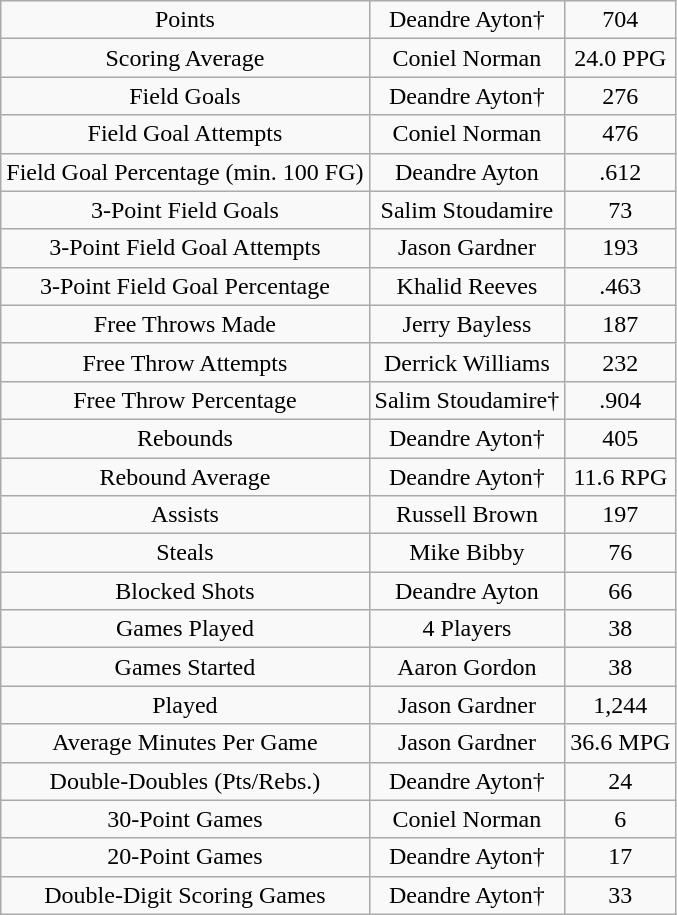<table class="wikitable" style="text-align:center;">
<tr>
<td>Points</td>
<td>Deandre Ayton†</td>
<td>704</td>
</tr>
<tr>
<td>Scoring Average</td>
<td>Coniel Norman</td>
<td>24.0 PPG</td>
</tr>
<tr>
<td>Field Goals</td>
<td>Deandre Ayton†</td>
<td>276</td>
</tr>
<tr>
<td>Field Goal Attempts</td>
<td>Coniel Norman</td>
<td>476</td>
</tr>
<tr>
<td>Field Goal Percentage (min. 100 FG)</td>
<td>Deandre Ayton</td>
<td>.612</td>
</tr>
<tr>
<td>3-Point Field Goals</td>
<td>Salim Stoudamire</td>
<td>73</td>
</tr>
<tr>
<td>3-Point Field Goal Attempts</td>
<td>Jason Gardner</td>
<td>193</td>
</tr>
<tr>
<td>3-Point Field Goal Percentage</td>
<td>Khalid Reeves</td>
<td>.463</td>
</tr>
<tr>
<td>Free Throws Made</td>
<td>Jerry Bayless</td>
<td>187</td>
</tr>
<tr>
<td>Free Throw Attempts</td>
<td>Derrick Williams</td>
<td>232</td>
</tr>
<tr>
<td>Free Throw Percentage</td>
<td>Salim Stoudamire†</td>
<td>.904</td>
</tr>
<tr>
<td>Rebounds</td>
<td>Deandre Ayton†</td>
<td>405</td>
</tr>
<tr>
<td>Rebound Average</td>
<td>Deandre Ayton†</td>
<td>11.6 RPG</td>
</tr>
<tr>
<td>Assists</td>
<td>Russell Brown</td>
<td>197</td>
</tr>
<tr>
<td>Steals</td>
<td>Mike Bibby</td>
<td>76</td>
</tr>
<tr>
<td>Blocked Shots</td>
<td>Deandre Ayton</td>
<td>66</td>
</tr>
<tr>
<td>Games Played</td>
<td>4 Players</td>
<td>38</td>
</tr>
<tr>
<td>Games Started</td>
<td>Aaron Gordon</td>
<td>38</td>
</tr>
<tr>
<td>Played</td>
<td>Jason Gardner</td>
<td>1,244</td>
</tr>
<tr>
<td>Average Minutes Per Game</td>
<td>Jason Gardner</td>
<td>36.6 MPG</td>
</tr>
<tr>
<td>Double-Doubles (Pts/Rebs.)</td>
<td>Deandre Ayton†</td>
<td>24</td>
</tr>
<tr>
<td>30-Point Games</td>
<td>Coniel Norman</td>
<td>6</td>
</tr>
<tr>
<td>20-Point Games</td>
<td>Deandre Ayton†</td>
<td>17</td>
</tr>
<tr>
<td>Double-Digit Scoring Games</td>
<td>Deandre Ayton†</td>
<td>33</td>
</tr>
</table>
